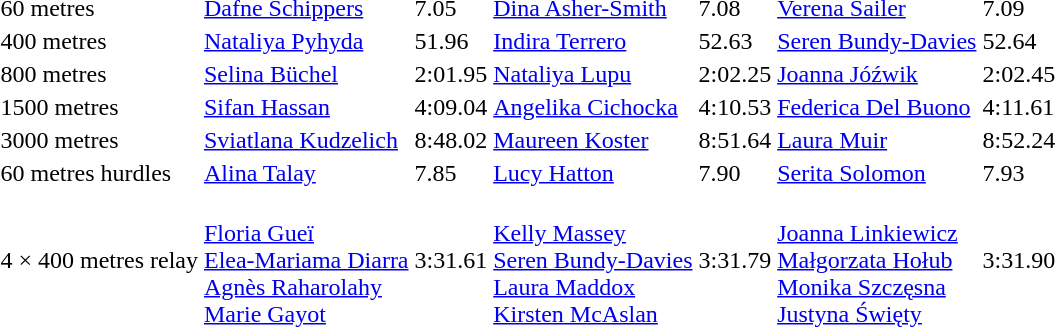<table>
<tr>
<td>60 metres <br></td>
<td><a href='#'>Dafne Schippers</a><br></td>
<td>7.05 </td>
<td><a href='#'>Dina Asher-Smith</a><br></td>
<td>7.08 </td>
<td><a href='#'>Verena Sailer</a><br></td>
<td>7.09</td>
</tr>
<tr>
<td>400 metres <br></td>
<td><a href='#'>Nataliya Pyhyda</a><br></td>
<td>51.96</td>
<td><a href='#'>Indira Terrero</a><br></td>
<td>52.63</td>
<td><a href='#'>Seren Bundy-Davies</a><br></td>
<td>52.64</td>
</tr>
<tr>
<td>800 metres <br></td>
<td><a href='#'>Selina Büchel</a><br></td>
<td>2:01.95</td>
<td><a href='#'>Nataliya Lupu</a><br></td>
<td>2:02.25</td>
<td><a href='#'>Joanna Jóźwik</a><br></td>
<td>2:02.45</td>
</tr>
<tr>
<td>1500 metres <br></td>
<td><a href='#'>Sifan Hassan</a><br></td>
<td>4:09.04</td>
<td><a href='#'>Angelika Cichocka</a><br></td>
<td>4:10.53</td>
<td><a href='#'>Federica Del Buono</a><br></td>
<td>4:11.61</td>
</tr>
<tr>
<td>3000 metres <br> </td>
<td><a href='#'>Sviatlana Kudzelich</a><br></td>
<td>8:48.02</td>
<td><a href='#'>Maureen Koster</a><br></td>
<td>8:51.64</td>
<td><a href='#'>Laura Muir</a><br></td>
<td>8:52.24</td>
</tr>
<tr>
<td>60 metres hurdles <br></td>
<td><a href='#'>Alina Talay</a><br></td>
<td>7.85 </td>
<td><a href='#'>Lucy Hatton</a><br></td>
<td>7.90</td>
<td><a href='#'>Serita Solomon</a><br></td>
<td>7.93</td>
</tr>
<tr>
<td>4 × 400 metres relay<br></td>
<td><br><a href='#'>Floria Gueï</a><br><a href='#'>Elea-Mariama Diarra</a><br><a href='#'>Agnès Raharolahy</a><br><a href='#'>Marie Gayot</a></td>
<td>3:31.61</td>
<td><br><a href='#'>Kelly Massey</a><br><a href='#'>Seren Bundy-Davies</a><br><a href='#'>Laura Maddox</a><br><a href='#'>Kirsten McAslan</a></td>
<td>3:31.79</td>
<td><br><a href='#'>Joanna Linkiewicz</a><br><a href='#'>Małgorzata Hołub</a><br><a href='#'>Monika Szczęsna</a><br><a href='#'>Justyna Święty</a></td>
<td>3:31.90</td>
</tr>
</table>
